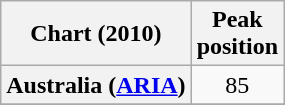<table class="wikitable sortable plainrowheaders">
<tr>
<th>Chart (2010)</th>
<th>Peak<br>position</th>
</tr>
<tr>
<th scope="row">Australia (<a href='#'>ARIA</a>)</th>
<td align="center">85</td>
</tr>
<tr>
</tr>
<tr>
</tr>
<tr>
</tr>
</table>
